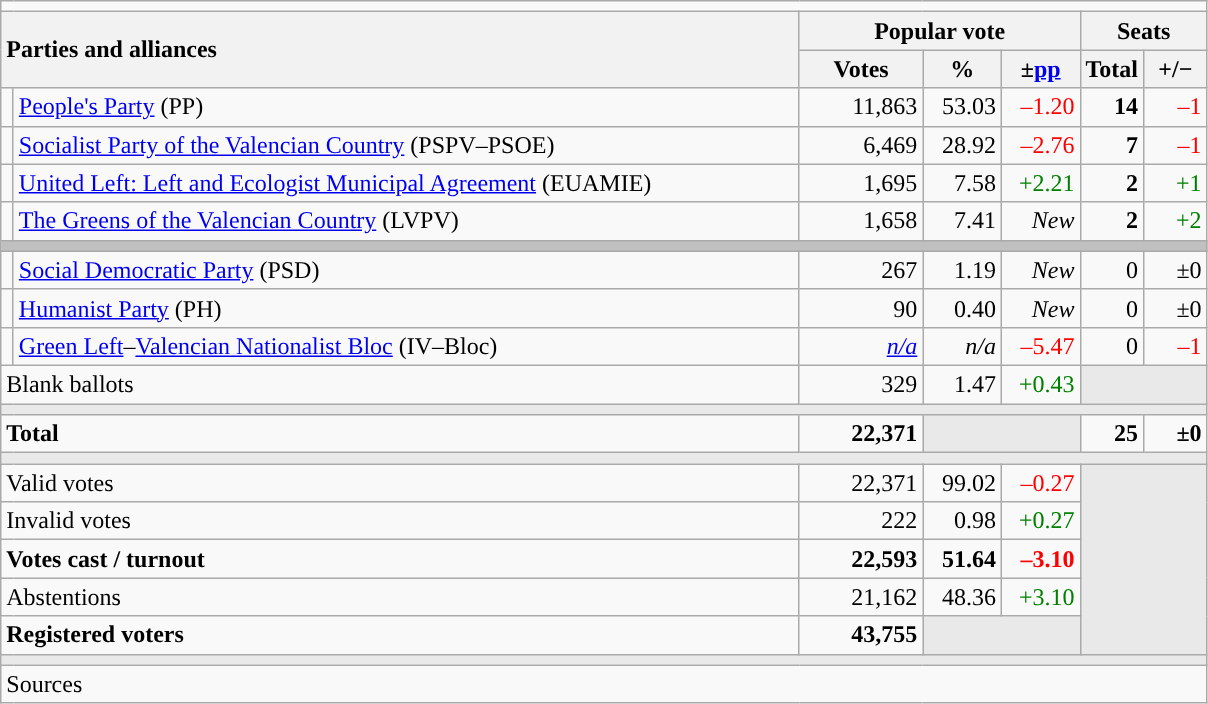<table class="wikitable" style="text-align:right;">
<tr>
<td colspan="7"></td>
</tr>
<tr>
<th style="text-align:left;" rowspan="2" colspan="2" width="525">Parties and alliances</th>
<th colspan="3">Popular vote</th>
<th colspan="2">Seats</th>
</tr>
<tr>
<th width="75">Votes</th>
<th width="45">%</th>
<th width="45">±<a href='#'>pp</a></th>
<th width="35">Total</th>
<th width="35">+/−</th>
</tr>
<tr>
<td width="1" style="color:inherit;background:"></td>
<td align="left"><a href='#'>People's Party</a> (PP)</td>
<td>11,863</td>
<td>53.03</td>
<td style="color:red;">–1.20</td>
<td><strong>14</strong></td>
<td style="color:red;">–1</td>
</tr>
<tr>
<td style="color:inherit;background:"></td>
<td align="left"><a href='#'>Socialist Party of the Valencian Country</a> (PSPV–PSOE)</td>
<td>6,469</td>
<td>28.92</td>
<td style="color:red;">–2.76</td>
<td><strong>7</strong></td>
<td style="color:red;">–1</td>
</tr>
<tr>
<td style="color:inherit;background:"></td>
<td align="left"><a href='#'>United Left: Left and Ecologist Municipal Agreement</a> (EUAMIE)</td>
<td>1,695</td>
<td>7.58</td>
<td style="color:green;">+2.21</td>
<td><strong>2</strong></td>
<td style="color:green;">+1</td>
</tr>
<tr>
<td style="color:inherit;background:"></td>
<td align="left"><a href='#'>The Greens of the Valencian Country</a> (LVPV)</td>
<td>1,658</td>
<td>7.41</td>
<td><em>New</em></td>
<td><strong>2</strong></td>
<td style="color:green;">+2</td>
</tr>
<tr>
<td colspan="7" bgcolor="#C0C0C0"></td>
</tr>
<tr>
<td style="color:inherit;background:"></td>
<td align="left"><a href='#'>Social Democratic Party</a> (PSD)</td>
<td>267</td>
<td>1.19</td>
<td><em>New</em></td>
<td>0</td>
<td>±0</td>
</tr>
<tr>
<td style="color:inherit;background:"></td>
<td align="left"><a href='#'>Humanist Party</a> (PH)</td>
<td>90</td>
<td>0.40</td>
<td><em>New</em></td>
<td>0</td>
<td>±0</td>
</tr>
<tr>
<td style="color:inherit;background:"></td>
<td align="left"><a href='#'>Green Left</a>–<a href='#'>Valencian Nationalist Bloc</a> (IV–Bloc)</td>
<td><em><a href='#'>n/a</a></em></td>
<td><em>n/a</em></td>
<td style="color:red;">–5.47</td>
<td>0</td>
<td style="color:red;">–1</td>
</tr>
<tr>
<td align="left" colspan="2">Blank ballots</td>
<td>329</td>
<td>1.47</td>
<td style="color:green;">+0.43</td>
<td bgcolor="#E9E9E9" colspan="2"></td>
</tr>
<tr>
<td colspan="7" bgcolor="#E9E9E9"></td>
</tr>
<tr style="font-weight:bold;">
<td align="left" colspan="2">Total</td>
<td>22,371</td>
<td bgcolor="#E9E9E9" colspan="2"></td>
<td>25</td>
<td>±0</td>
</tr>
<tr>
<td colspan="7" bgcolor="#E9E9E9"></td>
</tr>
<tr>
<td align="left" colspan="2">Valid votes</td>
<td>22,371</td>
<td>99.02</td>
<td style="color:red;">–0.27</td>
<td bgcolor="#E9E9E9" colspan="2" rowspan="5"></td>
</tr>
<tr>
<td align="left" colspan="2">Invalid votes</td>
<td>222</td>
<td>0.98</td>
<td style="color:green;">+0.27</td>
</tr>
<tr style="font-weight:bold;">
<td align="left" colspan="2">Votes cast / turnout</td>
<td>22,593</td>
<td>51.64</td>
<td style="color:red;">–3.10</td>
</tr>
<tr>
<td align="left" colspan="2">Abstentions</td>
<td>21,162</td>
<td>48.36</td>
<td style="color:green;">+3.10</td>
</tr>
<tr style="font-weight:bold;">
<td align="left" colspan="2">Registered voters</td>
<td>43,755</td>
<td bgcolor="#E9E9E9" colspan="2"></td>
</tr>
<tr>
<td colspan="7" bgcolor="#E9E9E9"></td>
</tr>
<tr>
<td align="left" colspan="7">Sources</td>
</tr>
</table>
